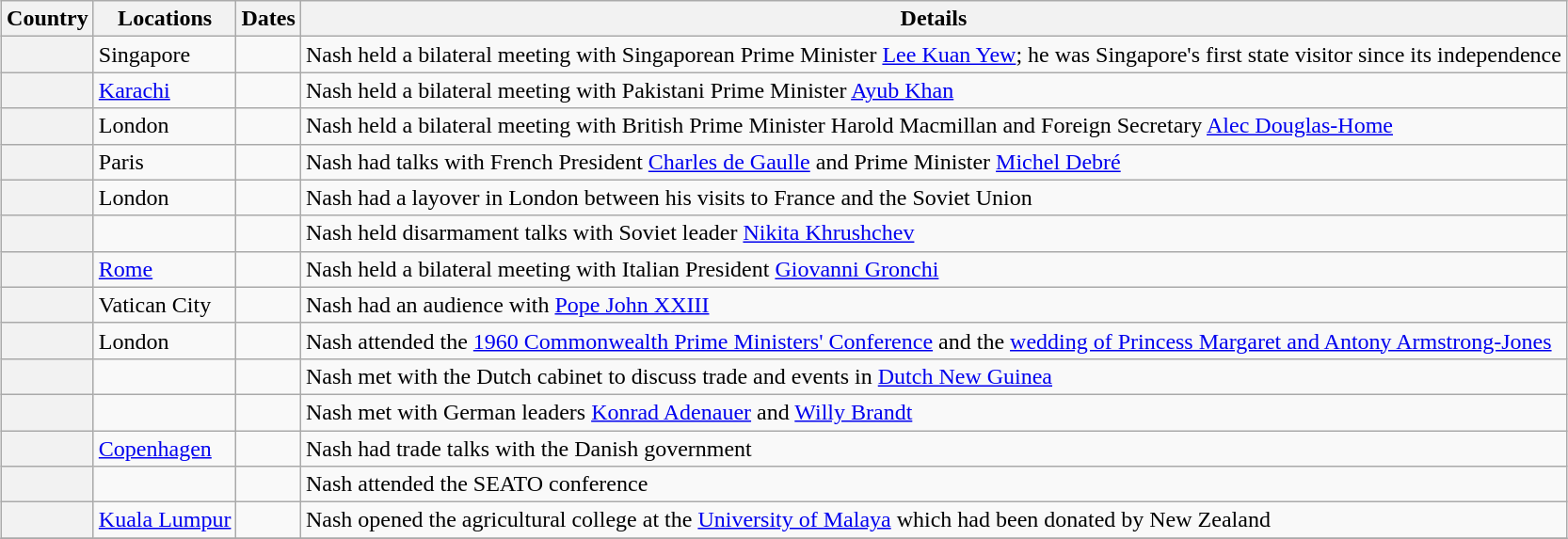<table class="wikitable sortable" border="1" style="margin: 1em auto 1em auto">
<tr>
<th>Country</th>
<th>Locations</th>
<th>Dates</th>
<th class="unsortable">Details</th>
</tr>
<tr>
<th scope="row"></th>
<td>Singapore</td>
<td></td>
<td>Nash held a bilateral meeting with Singaporean Prime Minister <a href='#'>Lee Kuan Yew</a>; he was Singapore's first state visitor since its independence</td>
</tr>
<tr>
<th scope="row"></th>
<td><a href='#'>Karachi</a></td>
<td></td>
<td>Nash held a bilateral meeting with Pakistani Prime Minister <a href='#'>Ayub Khan</a></td>
</tr>
<tr>
<th scope="row"></th>
<td>London</td>
<td></td>
<td>Nash held a bilateral meeting with British Prime Minister Harold Macmillan and Foreign Secretary <a href='#'>Alec Douglas-Home</a></td>
</tr>
<tr>
<th scope="row"></th>
<td>Paris</td>
<td></td>
<td>Nash had talks with French President <a href='#'>Charles de Gaulle</a> and Prime Minister <a href='#'>Michel Debré</a></td>
</tr>
<tr>
<th scope="row"></th>
<td>London</td>
<td></td>
<td>Nash had a layover in London between his visits to France and the Soviet Union</td>
</tr>
<tr>
<th scope="row"></th>
<td></td>
<td></td>
<td>Nash held disarmament talks with Soviet leader <a href='#'>Nikita Khrushchev</a></td>
</tr>
<tr>
<th scope="row"></th>
<td><a href='#'>Rome</a></td>
<td></td>
<td>Nash held a bilateral meeting with Italian President <a href='#'>Giovanni Gronchi</a></td>
</tr>
<tr>
<th scope="row"></th>
<td>Vatican City</td>
<td></td>
<td>Nash had an audience with <a href='#'>Pope John XXIII</a></td>
</tr>
<tr>
<th scope="row"></th>
<td>London</td>
<td></td>
<td>Nash attended the <a href='#'>1960 Commonwealth Prime Ministers' Conference</a> and the <a href='#'>wedding of Princess Margaret and Antony Armstrong-Jones</a></td>
</tr>
<tr>
<th scope="row"></th>
<td></td>
<td></td>
<td>Nash met with the Dutch cabinet to discuss trade and events in <a href='#'>Dutch New Guinea</a></td>
</tr>
<tr>
<th scope="row"></th>
<td></td>
<td></td>
<td>Nash met with German leaders <a href='#'>Konrad Adenauer</a> and <a href='#'>Willy Brandt</a></td>
</tr>
<tr>
<th scope="row"></th>
<td><a href='#'>Copenhagen</a></td>
<td></td>
<td>Nash had trade talks with the Danish government</td>
</tr>
<tr>
<th scope="row"></th>
<td></td>
<td></td>
<td>Nash attended the SEATO conference</td>
</tr>
<tr>
<th scope="row"></th>
<td><a href='#'>Kuala Lumpur</a></td>
<td></td>
<td>Nash opened the agricultural college at the <a href='#'>University of Malaya</a> which had been donated by New Zealand</td>
</tr>
<tr>
</tr>
</table>
